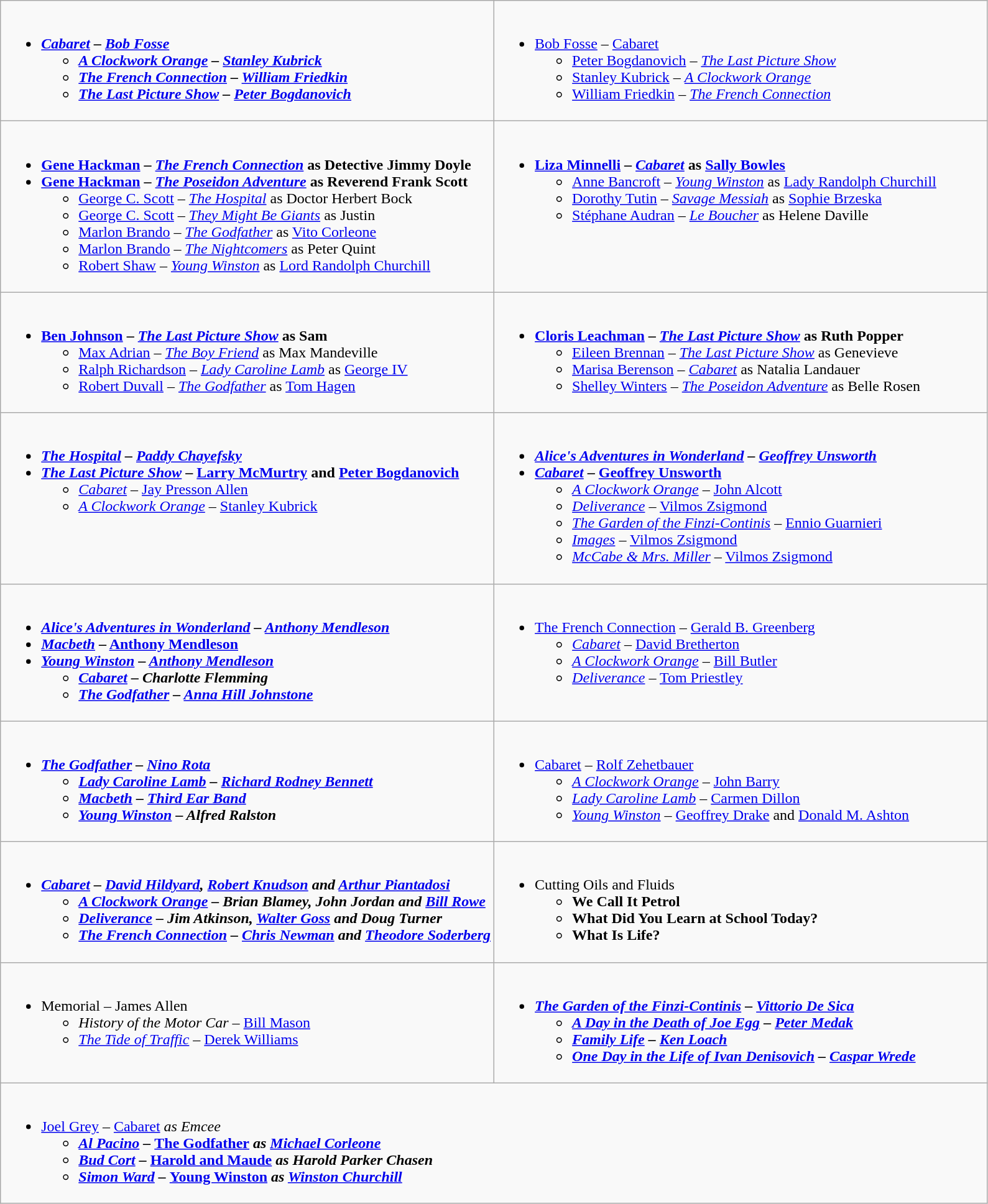<table class=wikitable>
<tr>
<td valign="top" width="50%"><br><ul><li><strong><em><a href='#'>Cabaret</a><em> – <a href='#'>Bob Fosse</a><strong><ul><li></em><a href='#'>A Clockwork Orange</a><em> – <a href='#'>Stanley Kubrick</a></li><li></em><a href='#'>The French Connection</a><em> – <a href='#'>William Friedkin</a></li><li></em><a href='#'>The Last Picture Show</a><em> – <a href='#'>Peter Bogdanovich</a></li></ul></li></ul></td>
<td valign="top" width="50%"><br><ul><li></strong><a href='#'>Bob Fosse</a> – </em><a href='#'>Cabaret</a></em></strong><ul><li><a href='#'>Peter Bogdanovich</a> – <em><a href='#'>The Last Picture Show</a></em></li><li><a href='#'>Stanley Kubrick</a> – <em><a href='#'>A Clockwork Orange</a></em></li><li><a href='#'>William Friedkin</a> – <em><a href='#'>The French Connection</a></em></li></ul></li></ul></td>
</tr>
<tr>
<td valign="top" width="50%"><br><ul><li><strong><a href='#'>Gene Hackman</a> – <em><a href='#'>The French Connection</a></em> as Detective Jimmy Doyle</strong></li><li><strong><a href='#'>Gene Hackman</a> – <em><a href='#'>The Poseidon Adventure</a></em> as Reverend Frank Scott</strong><ul><li><a href='#'>George C. Scott</a> – <em><a href='#'>The Hospital</a></em> as Doctor Herbert Bock</li><li><a href='#'>George C. Scott</a> – <em><a href='#'>They Might Be Giants</a></em> as Justin</li><li><a href='#'>Marlon Brando</a> – <em><a href='#'>The Godfather</a></em> as <a href='#'>Vito Corleone</a></li><li><a href='#'>Marlon Brando</a> – <em><a href='#'>The Nightcomers</a></em> as Peter Quint</li><li><a href='#'>Robert Shaw</a> – <em><a href='#'>Young Winston</a></em> as <a href='#'>Lord Randolph Churchill</a></li></ul></li></ul></td>
<td valign="top" width="50%"><br><ul><li><strong><a href='#'>Liza Minnelli</a> – <em><a href='#'>Cabaret</a></em> as <a href='#'>Sally Bowles</a></strong><ul><li><a href='#'>Anne Bancroft</a> – <em><a href='#'>Young Winston</a></em> as <a href='#'>Lady Randolph Churchill</a></li><li><a href='#'>Dorothy Tutin</a> – <em><a href='#'>Savage Messiah</a></em> as <a href='#'>Sophie Brzeska</a></li><li><a href='#'>Stéphane Audran</a> – <em><a href='#'>Le Boucher</a></em> as Helene Daville</li></ul></li></ul></td>
</tr>
<tr>
<td valign="top" width="50%"><br><ul><li><strong><a href='#'>Ben Johnson</a> – <em><a href='#'>The Last Picture Show</a></em> as Sam</strong><ul><li><a href='#'>Max Adrian</a> – <em><a href='#'>The Boy Friend</a></em> as Max Mandeville</li><li><a href='#'>Ralph Richardson</a> – <em><a href='#'>Lady Caroline Lamb</a></em> as <a href='#'>George IV</a></li><li><a href='#'>Robert Duvall</a> – <em><a href='#'>The Godfather</a></em> as <a href='#'>Tom Hagen</a></li></ul></li></ul></td>
<td valign="top" width="50%"><br><ul><li><strong><a href='#'>Cloris Leachman</a> – <em><a href='#'>The Last Picture Show</a></em> as Ruth Popper</strong><ul><li><a href='#'>Eileen Brennan</a> – <em><a href='#'>The Last Picture Show</a></em> as Genevieve</li><li><a href='#'>Marisa Berenson</a> – <em><a href='#'>Cabaret</a></em> as Natalia Landauer</li><li><a href='#'>Shelley Winters</a> – <em><a href='#'>The Poseidon Adventure</a></em> as Belle Rosen</li></ul></li></ul></td>
</tr>
<tr>
<td valign="top" width="50%"><br><ul><li><strong><em><a href='#'>The Hospital</a><em> – <a href='#'>Paddy Chayefsky</a><strong></li><li></em></strong><a href='#'>The Last Picture Show</a></em> – <a href='#'>Larry McMurtry</a> and <a href='#'>Peter Bogdanovich</a></strong><ul><li><em><a href='#'>Cabaret</a></em> – <a href='#'>Jay Presson Allen</a></li><li><em><a href='#'>A Clockwork Orange</a></em> – <a href='#'>Stanley Kubrick</a></li></ul></li></ul></td>
<td valign="top" width="50%"><br><ul><li><strong><em><a href='#'>Alice's Adventures in Wonderland</a><em> – <a href='#'>Geoffrey Unsworth</a><strong></li><li></em></strong><a href='#'>Cabaret</a></em> – <a href='#'>Geoffrey Unsworth</a></strong><ul><li><em><a href='#'>A Clockwork Orange</a></em> – <a href='#'>John Alcott</a></li><li><em><a href='#'>Deliverance</a></em> – <a href='#'>Vilmos Zsigmond</a></li><li><em><a href='#'>The Garden of the Finzi-Continis</a></em> – <a href='#'>Ennio Guarnieri</a></li><li><em><a href='#'>Images</a></em> – <a href='#'>Vilmos Zsigmond</a></li><li><em><a href='#'>McCabe & Mrs. Miller</a></em> – <a href='#'>Vilmos Zsigmond</a></li></ul></li></ul></td>
</tr>
<tr>
<td valign="top" width="50%"><br><ul><li><strong><em><a href='#'>Alice's Adventures in Wonderland</a><em> – <a href='#'>Anthony Mendleson</a><strong></li><li></em></strong><a href='#'>Macbeth</a></em> – <a href='#'>Anthony Mendleson</a></strong></li><li><strong><em><a href='#'>Young Winston</a><em> – <a href='#'>Anthony Mendleson</a><strong><ul><li></em><a href='#'>Cabaret</a><em> – Charlotte Flemming</li><li></em><a href='#'>The Godfather</a><em> – <a href='#'>Anna Hill Johnstone</a></li></ul></li></ul></td>
<td valign="top" width="50%"><br><ul><li></em></strong><a href='#'>The French Connection</a></em> – <a href='#'>Gerald B. Greenberg</a></strong><ul><li><em><a href='#'>Cabaret</a></em> – <a href='#'>David Bretherton</a></li><li><em><a href='#'>A Clockwork Orange</a></em> – <a href='#'>Bill Butler</a></li><li><em><a href='#'>Deliverance</a></em> – <a href='#'>Tom Priestley</a></li></ul></li></ul></td>
</tr>
<tr>
<td valign="top" width="50%"><br><ul><li><strong><em><a href='#'>The Godfather</a><em> – <a href='#'>Nino Rota</a><strong><ul><li></em><a href='#'>Lady Caroline Lamb</a><em> – <a href='#'>Richard Rodney Bennett</a></li><li></em><a href='#'>Macbeth</a><em> – <a href='#'>Third Ear Band</a></li><li></em><a href='#'>Young Winston</a><em> – Alfred Ralston</li></ul></li></ul></td>
<td valign="top" width="50%"><br><ul><li></em></strong><a href='#'>Cabaret</a></em> – <a href='#'>Rolf Zehetbauer</a></strong><ul><li><em><a href='#'>A Clockwork Orange</a></em> – <a href='#'>John Barry</a></li><li><em><a href='#'>Lady Caroline Lamb</a></em> – <a href='#'>Carmen Dillon</a></li><li><em><a href='#'>Young Winston</a></em> – <a href='#'>Geoffrey Drake</a> and <a href='#'>Donald M. Ashton</a></li></ul></li></ul></td>
</tr>
<tr>
<td valign="top" width="50%"><br><ul><li><strong><em><a href='#'>Cabaret</a><em> – <a href='#'>David Hildyard</a>, <a href='#'>Robert Knudson</a> and <a href='#'>Arthur Piantadosi</a><strong><ul><li></em><a href='#'>A Clockwork Orange</a><em> – Brian Blamey, John Jordan and <a href='#'>Bill Rowe</a></li><li></em><a href='#'>Deliverance</a><em> – Jim Atkinson, <a href='#'>Walter Goss</a> and Doug Turner</li><li></em><a href='#'>The French Connection</a><em> – <a href='#'>Chris Newman</a> and <a href='#'>Theodore Soderberg</a></li></ul></li></ul></td>
<td valign="top" width="50%"><br><ul><li></em></strong>Cutting Oils and Fluids<strong><em><ul><li></em>We Call It Petrol<em></li><li></em>What Did You Learn at School Today?<em></li><li></em>What Is Life?<em></li></ul></li></ul></td>
</tr>
<tr>
<td valign="top" width="50%"><br><ul><li></em></strong>Memorial</em> – James Allen</strong><ul><li><em>History of the Motor Car</em> – <a href='#'>Bill Mason</a></li><li><em><a href='#'>The Tide of Traffic</a></em> – <a href='#'>Derek Williams</a></li></ul></li></ul></td>
<td valign="top" width="50%"><br><ul><li><strong><em><a href='#'>The Garden of the Finzi-Continis</a><em> – <a href='#'>Vittorio De Sica</a><strong><ul><li></em><a href='#'>A Day in the Death of Joe Egg</a><em> – <a href='#'>Peter Medak</a></li><li></em><a href='#'>Family Life</a><em> – <a href='#'>Ken Loach</a></li><li></em><a href='#'>One Day in the Life of Ivan Denisovich</a><em> – <a href='#'>Caspar Wrede</a></li></ul></li></ul></td>
</tr>
<tr>
<td valign="top" width="50%" colspan="2"><br><ul><li></strong><a href='#'>Joel Grey</a> – </em><a href='#'>Cabaret</a><em> as Emcee<strong><ul><li><a href='#'>Al Pacino</a> – </em><a href='#'>The Godfather</a><em> as <a href='#'>Michael Corleone</a></li><li><a href='#'>Bud Cort</a> – </em><a href='#'>Harold and Maude</a><em> as Harold Parker Chasen</li><li><a href='#'>Simon Ward</a> – </em><a href='#'>Young Winston</a><em> as <a href='#'>Winston Churchill</a></li></ul></li></ul></td>
</tr>
</table>
